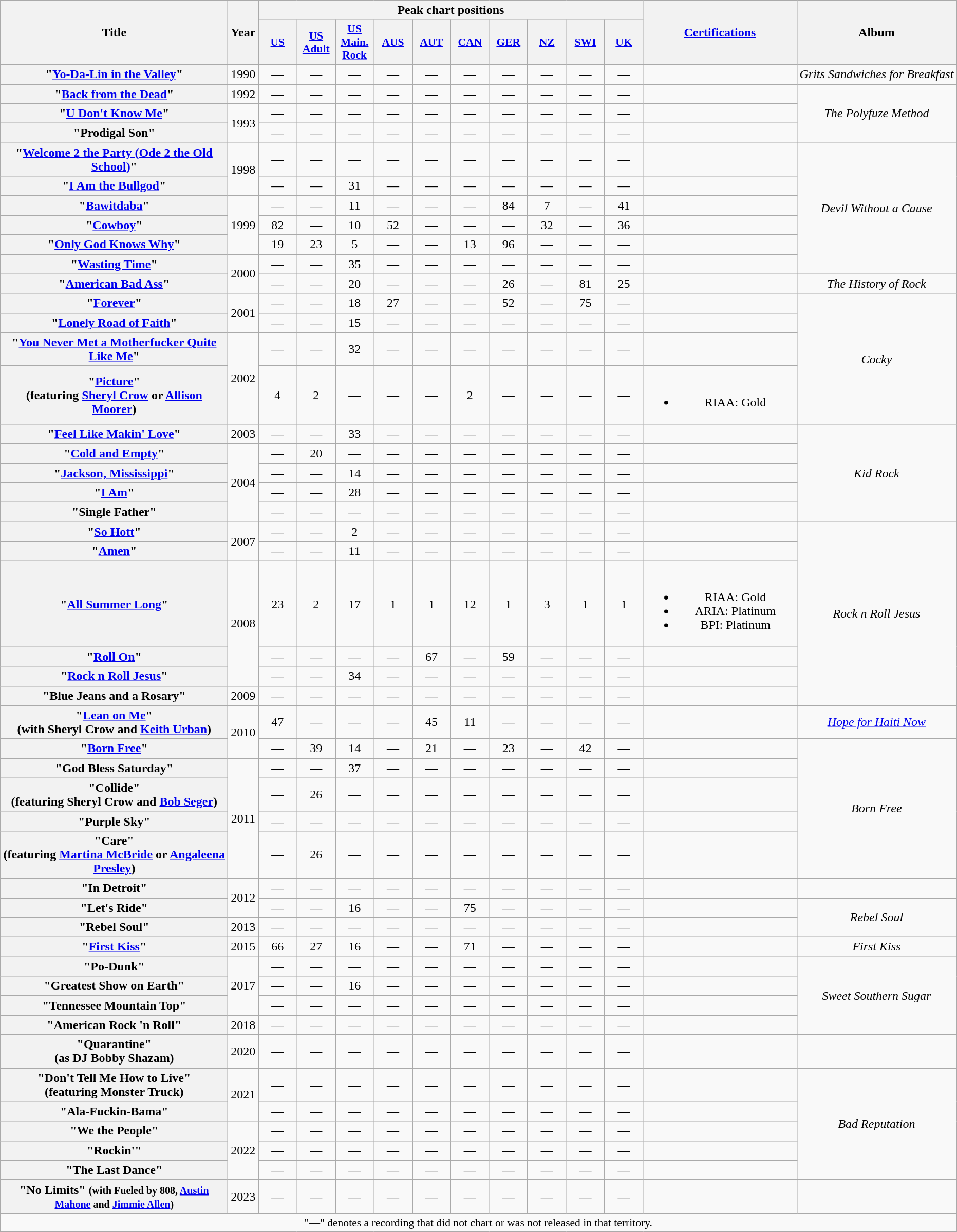<table class="wikitable plainrowheaders" style="text-align:center;">
<tr>
<th scope="col" rowspan="2" style="width:18em;">Title</th>
<th scope="col" rowspan="2">Year</th>
<th scope="col" colspan="10">Peak chart positions</th>
<th scope="col" rowspan="2" style="width:12em;"><a href='#'>Certifications</a></th>
<th scope="col" rowspan="2">Album</th>
</tr>
<tr>
<th scope="col" style="width:3em;font-size:90%;"><a href='#'>US</a><br></th>
<th scope="col" style="width:3em;font-size:90%;"><a href='#'>US<br>Adult</a><br></th>
<th scope="col" style="width:3em;font-size:90%;"><a href='#'>US<br>Main. Rock</a><br></th>
<th scope="col" style="width:3em;font-size:90%;"><a href='#'>AUS</a><br></th>
<th scope="col" style="width:3em;font-size:90%;"><a href='#'>AUT</a><br></th>
<th scope="col" style="width:3em;font-size:90%;"><a href='#'>CAN</a><br></th>
<th scope="col" style="width:3em;font-size:90%;"><a href='#'>GER</a><br></th>
<th scope="col" style="width:3em;font-size:90%;"><a href='#'>NZ</a><br></th>
<th scope="col" style="width:3em;font-size:90%;"><a href='#'>SWI</a><br></th>
<th scope="col" style="width:3em;font-size:90%;"><a href='#'>UK</a><br></th>
</tr>
<tr>
<th scope="row">"<a href='#'>Yo-Da-Lin in the Valley</a>"</th>
<td>1990</td>
<td>—</td>
<td>—</td>
<td>—</td>
<td>—</td>
<td>—</td>
<td>—</td>
<td>—</td>
<td>—</td>
<td>—</td>
<td>—</td>
<td></td>
<td><em>Grits Sandwiches for Breakfast</em></td>
</tr>
<tr>
<th scope="row">"<a href='#'>Back from the Dead</a>"</th>
<td>1992</td>
<td>—</td>
<td>—</td>
<td>—</td>
<td>—</td>
<td>—</td>
<td>—</td>
<td>—</td>
<td>—</td>
<td>—</td>
<td>—</td>
<td></td>
<td rowspan="3"><em>The Polyfuze Method</em></td>
</tr>
<tr>
<th scope="row">"<a href='#'>U Don't Know Me</a>"</th>
<td rowspan="2">1993</td>
<td>—</td>
<td>—</td>
<td>—</td>
<td>—</td>
<td>—</td>
<td>—</td>
<td>—</td>
<td>—</td>
<td>—</td>
<td>—</td>
<td></td>
</tr>
<tr>
<th scope="row">"Prodigal Son"</th>
<td>—</td>
<td>—</td>
<td>—</td>
<td>—</td>
<td>—</td>
<td>—</td>
<td>—</td>
<td>—</td>
<td>—</td>
<td>—</td>
<td></td>
</tr>
<tr>
<th scope="row">"<a href='#'>Welcome 2 the Party (Ode 2 the Old School)</a>"</th>
<td rowspan="2">1998</td>
<td>—</td>
<td>—</td>
<td>—</td>
<td>—</td>
<td>—</td>
<td>—</td>
<td>—</td>
<td>—</td>
<td>—</td>
<td>—</td>
<td></td>
<td rowspan="6"><em>Devil Without a Cause</em></td>
</tr>
<tr>
<th scope="row">"<a href='#'>I Am the Bullgod</a>"</th>
<td>—</td>
<td>—</td>
<td>31</td>
<td>—</td>
<td>—</td>
<td>—</td>
<td>—</td>
<td>—</td>
<td>—</td>
<td>—</td>
<td></td>
</tr>
<tr>
<th scope="row">"<a href='#'>Bawitdaba</a>"</th>
<td rowspan="3">1999</td>
<td>—</td>
<td>—</td>
<td>11</td>
<td>—</td>
<td>—</td>
<td>—</td>
<td>84</td>
<td>7</td>
<td>—</td>
<td>41</td>
<td></td>
</tr>
<tr>
<th scope="row">"<a href='#'>Cowboy</a>"</th>
<td>82</td>
<td>—</td>
<td>10</td>
<td>52</td>
<td>—</td>
<td>—</td>
<td>—</td>
<td>32</td>
<td>—</td>
<td>36</td>
<td></td>
</tr>
<tr>
<th scope="row">"<a href='#'>Only God Knows Why</a>"</th>
<td>19</td>
<td>23</td>
<td>5</td>
<td>—</td>
<td>—</td>
<td>13</td>
<td>96</td>
<td>—</td>
<td>—</td>
<td>—</td>
<td></td>
</tr>
<tr>
<th scope="row">"<a href='#'>Wasting Time</a>"</th>
<td rowspan="2">2000</td>
<td>—</td>
<td>—</td>
<td>35</td>
<td>—</td>
<td>—</td>
<td>—</td>
<td>—</td>
<td>—</td>
<td>—</td>
<td>—</td>
<td></td>
</tr>
<tr>
<th scope="row">"<a href='#'>American Bad Ass</a>"</th>
<td>—</td>
<td>—</td>
<td>20</td>
<td>—</td>
<td>—</td>
<td>—</td>
<td>26</td>
<td>—</td>
<td>81</td>
<td>25</td>
<td></td>
<td><em>The History of Rock</em></td>
</tr>
<tr>
<th scope="row">"<a href='#'>Forever</a>"</th>
<td rowspan="2">2001</td>
<td>—</td>
<td>—</td>
<td>18</td>
<td>27</td>
<td>—</td>
<td>—</td>
<td>52</td>
<td>—</td>
<td>75</td>
<td>—</td>
<td></td>
<td rowspan="4"><em>Cocky</em></td>
</tr>
<tr>
<th scope="row">"<a href='#'>Lonely Road of Faith</a>"</th>
<td>—</td>
<td>—</td>
<td>15</td>
<td>—</td>
<td>—</td>
<td>—</td>
<td>—</td>
<td>—</td>
<td>—</td>
<td>—</td>
<td></td>
</tr>
<tr>
<th scope="row">"<a href='#'>You Never Met a Motherfucker Quite Like Me</a>"</th>
<td rowspan="2">2002</td>
<td>—</td>
<td>—</td>
<td>32</td>
<td>—</td>
<td>—</td>
<td>—</td>
<td>—</td>
<td>—</td>
<td>—</td>
<td>—</td>
<td></td>
</tr>
<tr>
<th scope="row">"<a href='#'>Picture</a>"<br><span>(featuring <a href='#'>Sheryl Crow</a> or <a href='#'>Allison Moorer</a>)</span></th>
<td>4</td>
<td>2</td>
<td>—</td>
<td>—</td>
<td>—</td>
<td>2</td>
<td>—</td>
<td>—</td>
<td>—</td>
<td>—</td>
<td><br><ul><li>RIAA: Gold</li></ul></td>
</tr>
<tr>
<th scope="row">"<a href='#'>Feel Like Makin' Love</a>"</th>
<td>2003</td>
<td>—</td>
<td>—</td>
<td>33</td>
<td>—</td>
<td>—</td>
<td>—</td>
<td>—</td>
<td>—</td>
<td>—</td>
<td>—</td>
<td></td>
<td rowspan="5"><em>Kid Rock</em></td>
</tr>
<tr>
<th scope="row">"<a href='#'>Cold and Empty</a>"</th>
<td rowspan="4">2004</td>
<td>—</td>
<td>20</td>
<td>—</td>
<td>—</td>
<td>—</td>
<td>—</td>
<td>—</td>
<td>—</td>
<td>—</td>
<td>—</td>
<td></td>
</tr>
<tr>
<th scope="row">"<a href='#'>Jackson, Mississippi</a>"</th>
<td>—</td>
<td>—</td>
<td>14</td>
<td>—</td>
<td>—</td>
<td>—</td>
<td>—</td>
<td>—</td>
<td>—</td>
<td>—</td>
<td></td>
</tr>
<tr>
<th scope="row">"<a href='#'>I Am</a>"</th>
<td>—</td>
<td>—</td>
<td>28</td>
<td>—</td>
<td>—</td>
<td>—</td>
<td>—</td>
<td>—</td>
<td>—</td>
<td>—</td>
<td></td>
</tr>
<tr>
<th scope="row">"Single Father"</th>
<td>—</td>
<td>—</td>
<td>—</td>
<td>—</td>
<td>—</td>
<td>—</td>
<td>—</td>
<td>—</td>
<td>—</td>
<td>—</td>
<td></td>
</tr>
<tr>
<th scope="row">"<a href='#'>So Hott</a>"</th>
<td rowspan="2">2007</td>
<td>—</td>
<td>—</td>
<td>2</td>
<td>—</td>
<td>—</td>
<td>—</td>
<td>—</td>
<td>—</td>
<td>—</td>
<td>—</td>
<td></td>
<td rowspan="6"><em>Rock n Roll Jesus</em></td>
</tr>
<tr>
<th scope="row">"<a href='#'>Amen</a>"</th>
<td>—</td>
<td>—</td>
<td>11</td>
<td>—</td>
<td>—</td>
<td>—</td>
<td>—</td>
<td>—</td>
<td>—</td>
<td>—</td>
<td></td>
</tr>
<tr>
<th scope="row">"<a href='#'>All Summer Long</a>"</th>
<td rowspan="3">2008</td>
<td>23</td>
<td>2</td>
<td>17</td>
<td>1</td>
<td>1</td>
<td>12</td>
<td>1</td>
<td>3</td>
<td>1</td>
<td>1</td>
<td><br><ul><li>RIAA: Gold</li><li>ARIA: Platinum</li><li>BPI: Platinum</li></ul></td>
</tr>
<tr>
<th scope="row">"<a href='#'>Roll On</a>"</th>
<td>—</td>
<td>—</td>
<td>—</td>
<td>—</td>
<td>67</td>
<td>—</td>
<td>59</td>
<td>—</td>
<td>—</td>
<td>—</td>
<td></td>
</tr>
<tr>
<th scope="row">"<a href='#'>Rock n Roll Jesus</a>"</th>
<td>—</td>
<td>—</td>
<td>34</td>
<td>—</td>
<td>—</td>
<td>—</td>
<td>—</td>
<td>—</td>
<td>—</td>
<td>—</td>
<td></td>
</tr>
<tr>
<th scope="row">"Blue Jeans and a Rosary"</th>
<td>2009</td>
<td>—</td>
<td>—</td>
<td>—</td>
<td>—</td>
<td>—</td>
<td>—</td>
<td>—</td>
<td>—</td>
<td>—</td>
<td>—</td>
<td></td>
</tr>
<tr>
<th scope="row">"<a href='#'>Lean on Me</a>"<br><span>(with Sheryl Crow and <a href='#'>Keith Urban</a>)</span></th>
<td rowspan="2">2010</td>
<td>47</td>
<td>—</td>
<td>—</td>
<td>—</td>
<td>45</td>
<td>11</td>
<td>—</td>
<td>—</td>
<td>—</td>
<td>—</td>
<td></td>
<td><em><a href='#'>Hope for Haiti Now</a></em></td>
</tr>
<tr>
<th scope="row">"<a href='#'>Born Free</a>"</th>
<td>—</td>
<td>39</td>
<td>14</td>
<td>—</td>
<td>21</td>
<td>—</td>
<td>23</td>
<td>—</td>
<td>42</td>
<td>—</td>
<td></td>
<td rowspan="5"><em>Born Free</em></td>
</tr>
<tr>
<th scope="row">"God Bless Saturday"</th>
<td rowspan="4">2011</td>
<td>—</td>
<td>—</td>
<td>37</td>
<td>—</td>
<td>—</td>
<td>—</td>
<td>—</td>
<td>—</td>
<td>—</td>
<td>—</td>
<td></td>
</tr>
<tr>
<th scope="row">"Collide"<br><span>(featuring Sheryl Crow and <a href='#'>Bob Seger</a>)</span></th>
<td>—</td>
<td>26</td>
<td>—</td>
<td>—</td>
<td>—</td>
<td>—</td>
<td>—</td>
<td>—</td>
<td>—</td>
<td>—</td>
<td></td>
</tr>
<tr>
<th scope="row">"Purple Sky"</th>
<td>—</td>
<td>—</td>
<td>—</td>
<td>—</td>
<td>—</td>
<td>—</td>
<td>—</td>
<td>—</td>
<td>—</td>
<td>—</td>
<td></td>
</tr>
<tr>
<th scope="row">"Care"<br><span>(featuring <a href='#'>Martina McBride</a> or <a href='#'>Angaleena Presley</a>)</span></th>
<td>—</td>
<td>26</td>
<td>—</td>
<td>—</td>
<td>—</td>
<td>—</td>
<td>—</td>
<td>—</td>
<td>—</td>
<td>—</td>
<td></td>
</tr>
<tr>
<th scope="row">"In Detroit"</th>
<td rowspan="2">2012</td>
<td>—</td>
<td>—</td>
<td>—</td>
<td>—</td>
<td>—</td>
<td>—</td>
<td>—</td>
<td>—</td>
<td>—</td>
<td>—</td>
<td></td>
<td></td>
</tr>
<tr>
<th scope="row">"Let's Ride"</th>
<td>—</td>
<td>—</td>
<td>16</td>
<td>—</td>
<td>—</td>
<td>75</td>
<td>—</td>
<td>—</td>
<td>—</td>
<td>—</td>
<td></td>
<td rowspan="2"><em>Rebel Soul</em></td>
</tr>
<tr>
<th scope="row">"Rebel Soul"</th>
<td>2013</td>
<td>—</td>
<td>—</td>
<td>—</td>
<td>—</td>
<td>—</td>
<td>—</td>
<td>—</td>
<td>—</td>
<td>—</td>
<td>—</td>
<td></td>
</tr>
<tr>
<th scope="row">"<a href='#'>First Kiss</a>"</th>
<td>2015</td>
<td>66</td>
<td>27</td>
<td>16</td>
<td>—</td>
<td>—</td>
<td>71</td>
<td>—</td>
<td>—</td>
<td>—</td>
<td>—</td>
<td></td>
<td><em>First Kiss</em></td>
</tr>
<tr>
<th scope="row">"Po-Dunk"</th>
<td rowspan="3">2017</td>
<td>—</td>
<td>—</td>
<td>—</td>
<td>—</td>
<td>—</td>
<td>—</td>
<td>—</td>
<td>—</td>
<td>—</td>
<td>—</td>
<td></td>
<td rowspan="4"><em>Sweet Southern Sugar</em></td>
</tr>
<tr>
<th scope="row">"Greatest Show on Earth"</th>
<td>—</td>
<td>—</td>
<td>16</td>
<td>—</td>
<td>—</td>
<td>—</td>
<td>—</td>
<td>—</td>
<td>—</td>
<td>—</td>
<td></td>
</tr>
<tr>
<th scope="row">"Tennessee Mountain Top"</th>
<td>—</td>
<td>—</td>
<td>—</td>
<td>—</td>
<td>—</td>
<td>—</td>
<td>—</td>
<td>—</td>
<td>—</td>
<td>—</td>
<td></td>
</tr>
<tr>
<th scope="row">"American Rock 'n Roll"</th>
<td>2018</td>
<td>—</td>
<td>—</td>
<td>—</td>
<td>—</td>
<td>—</td>
<td>—</td>
<td>—</td>
<td>—</td>
<td>—</td>
<td>—</td>
<td></td>
</tr>
<tr>
<th scope="row">"Quarantine"<br><span>(as DJ Bobby Shazam)</span></th>
<td>2020</td>
<td>—</td>
<td>—</td>
<td>—</td>
<td>—</td>
<td>—</td>
<td>—</td>
<td>—</td>
<td>—</td>
<td>—</td>
<td>—</td>
<td></td>
<td></td>
</tr>
<tr>
<th scope="row">"Don't Tell Me How to Live"<br><span>(featuring Monster Truck)</span></th>
<td rowspan="2">2021</td>
<td>—</td>
<td>—</td>
<td>—</td>
<td>—</td>
<td>—</td>
<td>—</td>
<td>—</td>
<td>—</td>
<td>—</td>
<td>—</td>
<td></td>
<td rowspan="5"><em>Bad Reputation</em></td>
</tr>
<tr>
<th scope="row">"Ala-Fuckin-Bama"</th>
<td>—</td>
<td>—</td>
<td>—</td>
<td>—</td>
<td>—</td>
<td>—</td>
<td>—</td>
<td>—</td>
<td>—</td>
<td>—</td>
<td></td>
</tr>
<tr>
<th scope="row">"We the People"</th>
<td rowspan="3">2022</td>
<td>—</td>
<td>—</td>
<td>—</td>
<td>—</td>
<td>—</td>
<td>—</td>
<td>—</td>
<td>—</td>
<td>—</td>
<td>—</td>
<td></td>
</tr>
<tr>
<th scope="row">"Rockin'"</th>
<td>—</td>
<td>—</td>
<td>—</td>
<td>—</td>
<td>—</td>
<td>—</td>
<td>—</td>
<td>—</td>
<td>—</td>
<td>—</td>
<td></td>
</tr>
<tr>
<th scope="row">"The Last Dance"</th>
<td>—</td>
<td>—</td>
<td>—</td>
<td>—</td>
<td>—</td>
<td>—</td>
<td>—</td>
<td>—</td>
<td>—</td>
<td>—</td>
<td></td>
</tr>
<tr>
<th scope="row">"No Limits" <small>(with Fueled by 808, <a href='#'>Austin Mahone</a> and <a href='#'>Jimmie Allen</a>)</small></th>
<td>2023</td>
<td>—</td>
<td>—</td>
<td>—</td>
<td>—</td>
<td>—</td>
<td>—</td>
<td>—</td>
<td>—</td>
<td>—</td>
<td>—</td>
<td></td>
<td></td>
</tr>
<tr>
<td colspan="15" style="font-size:90%">"—" denotes a recording that did not chart or was not released in that territory.</td>
</tr>
</table>
